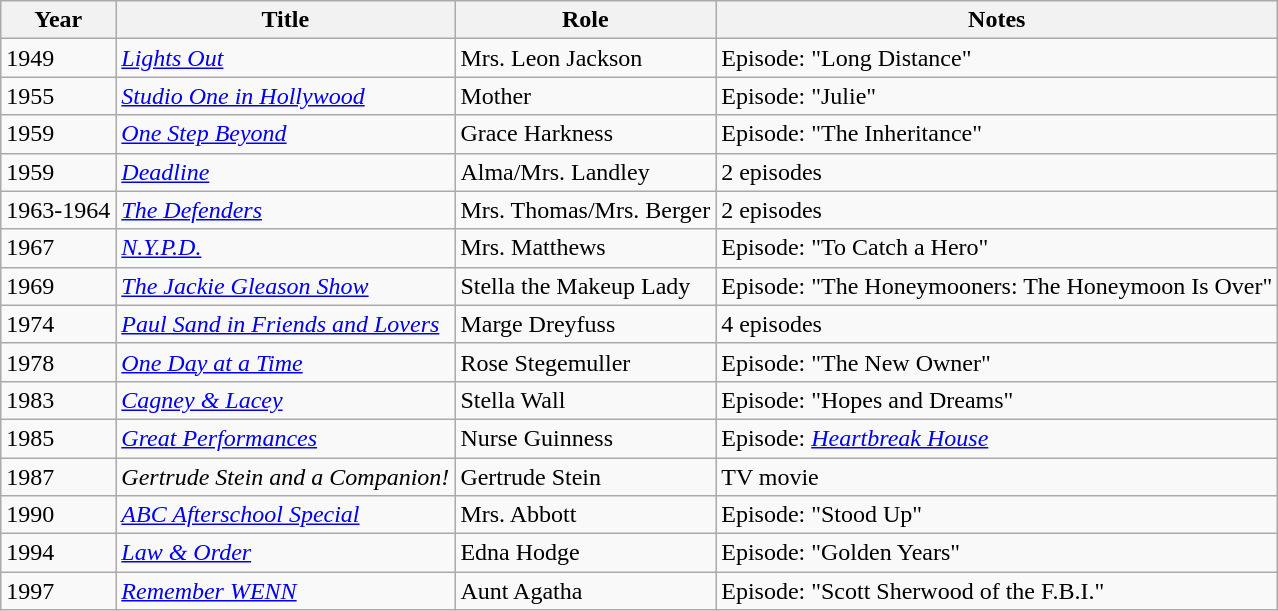<table class="wikitable">
<tr>
<th>Year</th>
<th>Title</th>
<th>Role</th>
<th>Notes</th>
</tr>
<tr>
<td>1949</td>
<td><em><a href='#'>Lights Out</a></em></td>
<td>Mrs. Leon Jackson</td>
<td>Episode: "Long Distance"</td>
</tr>
<tr>
<td>1955</td>
<td><em><a href='#'>Studio One in Hollywood</a></em></td>
<td>Mother</td>
<td>Episode: "Julie"</td>
</tr>
<tr>
<td>1959</td>
<td><em><a href='#'>One Step Beyond</a></em></td>
<td>Grace Harkness</td>
<td>Episode: "The Inheritance"</td>
</tr>
<tr>
<td>1959</td>
<td><em><a href='#'>Deadline</a></em></td>
<td>Alma/Mrs. Landley</td>
<td>2 episodes</td>
</tr>
<tr>
<td>1963-1964</td>
<td><em><a href='#'>The Defenders</a></em></td>
<td>Mrs. Thomas/Mrs. Berger</td>
<td>2 episodes</td>
</tr>
<tr>
<td>1967</td>
<td><em><a href='#'>N.Y.P.D.</a></em></td>
<td>Mrs. Matthews</td>
<td>Episode: "To Catch a Hero"</td>
</tr>
<tr>
<td>1969</td>
<td><em><a href='#'>The Jackie Gleason Show</a></em></td>
<td>Stella the Makeup Lady</td>
<td>Episode: "The Honeymooners: The Honeymoon Is Over"</td>
</tr>
<tr>
<td>1974</td>
<td><em><a href='#'>Paul Sand in Friends and Lovers</a></em></td>
<td>Marge Dreyfuss</td>
<td>4 episodes</td>
</tr>
<tr>
<td>1978</td>
<td><em><a href='#'>One Day at a Time</a></em></td>
<td>Rose Stegemuller</td>
<td>Episode: "The New Owner"</td>
</tr>
<tr>
<td>1983</td>
<td><em><a href='#'>Cagney & Lacey</a></em></td>
<td>Stella Wall</td>
<td>Episode: "Hopes and Dreams"</td>
</tr>
<tr>
<td>1985</td>
<td><em><a href='#'>Great Performances</a></em></td>
<td>Nurse Guinness</td>
<td>Episode: <em><a href='#'>Heartbreak House</a></em></td>
</tr>
<tr>
<td>1987</td>
<td><em>Gertrude Stein and a Companion!</em></td>
<td>Gertrude Stein</td>
<td>TV movie</td>
</tr>
<tr>
<td>1990</td>
<td><em><a href='#'>ABC Afterschool Special</a></em></td>
<td>Mrs. Abbott</td>
<td>Episode: "Stood Up"</td>
</tr>
<tr>
<td>1994</td>
<td><em><a href='#'>Law & Order</a></em></td>
<td>Edna Hodge</td>
<td>Episode: "Golden Years"</td>
</tr>
<tr>
<td>1997</td>
<td><em><a href='#'>Remember WENN</a></em></td>
<td>Aunt Agatha</td>
<td>Episode: "Scott Sherwood of the F.B.I."</td>
</tr>
</table>
